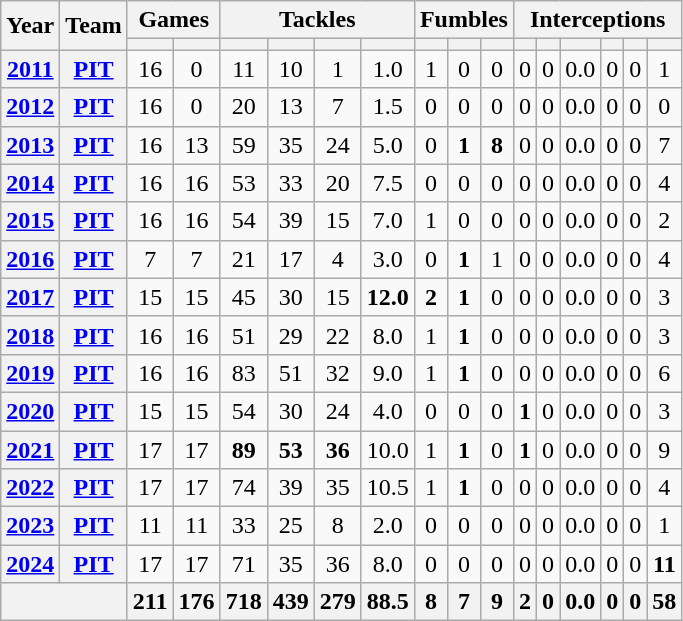<table class="wikitable" style="text-align:center;">
<tr>
<th rowspan="2">Year</th>
<th rowspan="2">Team</th>
<th colspan="2">Games</th>
<th colspan="4">Tackles</th>
<th colspan="3">Fumbles</th>
<th colspan="6">Interceptions</th>
</tr>
<tr>
<th></th>
<th></th>
<th></th>
<th></th>
<th></th>
<th></th>
<th></th>
<th></th>
<th></th>
<th></th>
<th></th>
<th></th>
<th></th>
<th></th>
<th></th>
</tr>
<tr>
<th><a href='#'>2011</a></th>
<th><a href='#'>PIT</a></th>
<td>16</td>
<td>0</td>
<td>11</td>
<td>10</td>
<td>1</td>
<td>1.0</td>
<td>1</td>
<td>0</td>
<td>0</td>
<td>0</td>
<td>0</td>
<td>0.0</td>
<td>0</td>
<td>0</td>
<td>1</td>
</tr>
<tr>
<th><a href='#'>2012</a></th>
<th><a href='#'>PIT</a></th>
<td>16</td>
<td>0</td>
<td>20</td>
<td>13</td>
<td>7</td>
<td>1.5</td>
<td>0</td>
<td>0</td>
<td>0</td>
<td>0</td>
<td>0</td>
<td>0.0</td>
<td>0</td>
<td>0</td>
<td>0</td>
</tr>
<tr>
<th><a href='#'>2013</a></th>
<th><a href='#'>PIT</a></th>
<td>16</td>
<td>13</td>
<td>59</td>
<td>35</td>
<td>24</td>
<td>5.0</td>
<td>0</td>
<td><strong>1</strong></td>
<td><strong>8</strong></td>
<td>0</td>
<td>0</td>
<td>0.0</td>
<td>0</td>
<td>0</td>
<td>7</td>
</tr>
<tr>
<th><a href='#'>2014</a></th>
<th><a href='#'>PIT</a></th>
<td>16</td>
<td>16</td>
<td>53</td>
<td>33</td>
<td>20</td>
<td>7.5</td>
<td>0</td>
<td>0</td>
<td>0</td>
<td>0</td>
<td>0</td>
<td>0.0</td>
<td>0</td>
<td>0</td>
<td>4</td>
</tr>
<tr>
<th><a href='#'>2015</a></th>
<th><a href='#'>PIT</a></th>
<td>16</td>
<td>16</td>
<td>54</td>
<td>39</td>
<td>15</td>
<td>7.0</td>
<td>1</td>
<td>0</td>
<td>0</td>
<td>0</td>
<td>0</td>
<td>0.0</td>
<td>0</td>
<td>0</td>
<td>2</td>
</tr>
<tr>
<th><a href='#'>2016</a></th>
<th><a href='#'>PIT</a></th>
<td>7</td>
<td>7</td>
<td>21</td>
<td>17</td>
<td>4</td>
<td>3.0</td>
<td>0</td>
<td><strong>1</strong></td>
<td>1</td>
<td>0</td>
<td>0</td>
<td>0.0</td>
<td>0</td>
<td>0</td>
<td>4</td>
</tr>
<tr>
<th><a href='#'>2017</a></th>
<th><a href='#'>PIT</a></th>
<td>15</td>
<td>15</td>
<td>45</td>
<td>30</td>
<td>15</td>
<td><strong>12.0</strong></td>
<td><strong>2</strong></td>
<td><strong>1</strong></td>
<td>0</td>
<td>0</td>
<td>0</td>
<td>0.0</td>
<td>0</td>
<td>0</td>
<td>3</td>
</tr>
<tr>
<th><a href='#'>2018</a></th>
<th><a href='#'>PIT</a></th>
<td>16</td>
<td>16</td>
<td>51</td>
<td>29</td>
<td>22</td>
<td>8.0</td>
<td>1</td>
<td><strong>1</strong></td>
<td>0</td>
<td>0</td>
<td>0</td>
<td>0.0</td>
<td>0</td>
<td>0</td>
<td>3</td>
</tr>
<tr>
<th><a href='#'>2019</a></th>
<th><a href='#'>PIT</a></th>
<td>16</td>
<td>16</td>
<td>83</td>
<td>51</td>
<td>32</td>
<td>9.0</td>
<td>1</td>
<td><strong>1</strong></td>
<td>0</td>
<td>0</td>
<td>0</td>
<td>0.0</td>
<td>0</td>
<td>0</td>
<td>6</td>
</tr>
<tr>
<th><a href='#'>2020</a></th>
<th><a href='#'>PIT</a></th>
<td>15</td>
<td>15</td>
<td>54</td>
<td>30</td>
<td>24</td>
<td>4.0</td>
<td>0</td>
<td>0</td>
<td>0</td>
<td><strong>1</strong></td>
<td>0</td>
<td>0.0</td>
<td>0</td>
<td>0</td>
<td>3</td>
</tr>
<tr>
<th><a href='#'>2021</a></th>
<th><a href='#'>PIT</a></th>
<td>17</td>
<td>17</td>
<td><strong>89</strong></td>
<td><strong>53</strong></td>
<td><strong>36</strong></td>
<td>10.0</td>
<td>1</td>
<td><strong>1</strong></td>
<td>0</td>
<td><strong>1</strong></td>
<td>0</td>
<td>0.0</td>
<td>0</td>
<td>0</td>
<td>9</td>
</tr>
<tr>
<th><a href='#'>2022</a></th>
<th><a href='#'>PIT</a></th>
<td>17</td>
<td>17</td>
<td>74</td>
<td>39</td>
<td>35</td>
<td>10.5</td>
<td>1</td>
<td><strong>1</strong></td>
<td>0</td>
<td>0</td>
<td>0</td>
<td>0.0</td>
<td>0</td>
<td>0</td>
<td>4</td>
</tr>
<tr>
<th><a href='#'>2023</a></th>
<th><a href='#'>PIT</a></th>
<td>11</td>
<td>11</td>
<td>33</td>
<td>25</td>
<td>8</td>
<td>2.0</td>
<td>0</td>
<td>0</td>
<td>0</td>
<td>0</td>
<td>0</td>
<td>0.0</td>
<td>0</td>
<td>0</td>
<td>1</td>
</tr>
<tr>
<th><a href='#'>2024</a></th>
<th><a href='#'>PIT</a></th>
<td>17</td>
<td>17</td>
<td>71</td>
<td>35</td>
<td>36</td>
<td>8.0</td>
<td>0</td>
<td>0</td>
<td>0</td>
<td>0</td>
<td>0</td>
<td>0.0</td>
<td>0</td>
<td>0</td>
<td><strong>11</strong></td>
</tr>
<tr>
<th colspan="2"></th>
<th>211</th>
<th>176</th>
<th>718</th>
<th>439</th>
<th>279</th>
<th>88.5</th>
<th>8</th>
<th>7</th>
<th>9</th>
<th>2</th>
<th>0</th>
<th>0.0</th>
<th>0</th>
<th>0</th>
<th>58</th>
</tr>
</table>
